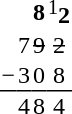<table style="border-collapse: collapse; border-spacing: 2px; text-align:center">
<tr>
<td></td>
<td></td>
<td></td>
<td></td>
</tr>
<tr>
<td></td>
<td></td>
<td><strong>8</strong></td>
<td><sup>1</sup><strong>2</strong></td>
</tr>
<tr>
<td></td>
<td>7</td>
<td><s>9</s></td>
<td><s>2</s></td>
</tr>
<tr>
<td style="border-bottom: 1px solid black;">−</td>
<td style="border-bottom: 1px solid black;">3</td>
<td style="border-bottom: 1px solid black;">0</td>
<td style="border-bottom: 1px solid black;">8</td>
</tr>
<tr>
<td></td>
<td>4</td>
<td>8</td>
<td>4</td>
</tr>
</table>
